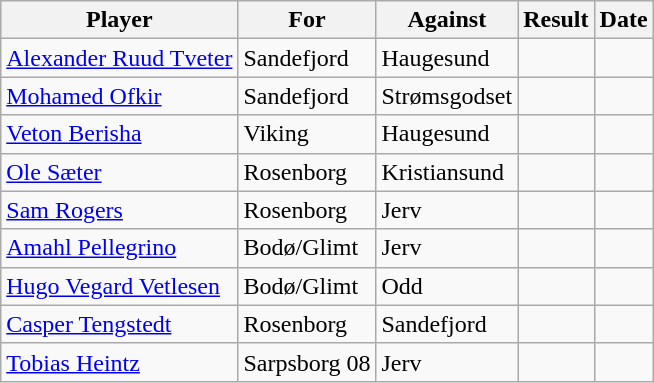<table class="wikitable">
<tr>
<th>Player</th>
<th>For</th>
<th>Against</th>
<th style="text-align:center">Result</th>
<th>Date</th>
</tr>
<tr>
<td> <a href='#'>Alexander Ruud Tveter</a></td>
<td>Sandefjord</td>
<td>Haugesund</td>
<td></td>
<td></td>
</tr>
<tr>
<td> <a href='#'>Mohamed Ofkir</a></td>
<td>Sandefjord</td>
<td>Strømsgodset</td>
<td></td>
<td></td>
</tr>
<tr>
<td> <a href='#'>Veton Berisha</a></td>
<td>Viking</td>
<td>Haugesund</td>
<td></td>
<td></td>
</tr>
<tr>
<td> <a href='#'>Ole Sæter</a></td>
<td>Rosenborg</td>
<td>Kristiansund</td>
<td></td>
<td></td>
</tr>
<tr>
<td> <a href='#'>Sam Rogers</a></td>
<td>Rosenborg</td>
<td>Jerv</td>
<td></td>
<td></td>
</tr>
<tr>
<td> <a href='#'>Amahl Pellegrino</a></td>
<td>Bodø/Glimt</td>
<td>Jerv</td>
<td></td>
<td></td>
</tr>
<tr>
<td> <a href='#'>Hugo Vegard Vetlesen</a></td>
<td>Bodø/Glimt</td>
<td>Odd</td>
<td></td>
<td></td>
</tr>
<tr>
<td> <a href='#'>Casper Tengstedt</a></td>
<td>Rosenborg</td>
<td>Sandefjord</td>
<td></td>
<td></td>
</tr>
<tr>
<td> <a href='#'>Tobias Heintz</a></td>
<td>Sarpsborg 08</td>
<td>Jerv</td>
<td></td>
<td></td>
</tr>
</table>
